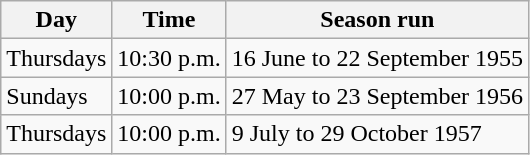<table class="wikitable">
<tr>
<th>Day</th>
<th>Time</th>
<th>Season run</th>
</tr>
<tr>
<td>Thursdays</td>
<td>10:30 p.m.</td>
<td>16 June to 22 September 1955</td>
</tr>
<tr>
<td>Sundays</td>
<td>10:00 p.m.</td>
<td>27 May to 23 September 1956</td>
</tr>
<tr>
<td>Thursdays</td>
<td>10:00 p.m.</td>
<td>9 July to 29 October 1957</td>
</tr>
</table>
